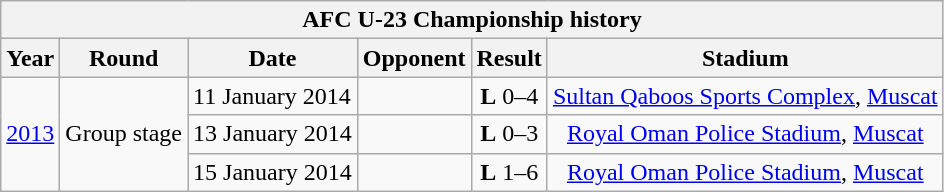<table class="wikitable" style="text-align: center;font-size:100%;">
<tr>
<th colspan=6>AFC U-23 Championship history</th>
</tr>
<tr>
<th>Year</th>
<th>Round</th>
<th>Date</th>
<th>Opponent</th>
<th>Result</th>
<th>Stadium</th>
</tr>
<tr>
<td rowspan=3> <a href='#'>2013</a></td>
<td rowspan=3>Group stage</td>
<td align="left">11 January 2014</td>
<td align="left"></td>
<td><strong>L</strong> 0–4</td>
<td><a href='#'>Sultan Qaboos Sports Complex</a>, <a href='#'>Muscat</a></td>
</tr>
<tr>
<td align="left">13 January 2014</td>
<td align="left"></td>
<td><strong>L</strong> 0–3</td>
<td><a href='#'>Royal Oman Police Stadium</a>, <a href='#'>Muscat</a></td>
</tr>
<tr>
<td align="left">15 January 2014</td>
<td align="left"></td>
<td><strong>L</strong> 1–6</td>
<td><a href='#'>Royal Oman Police Stadium</a>, <a href='#'>Muscat</a></td>
</tr>
</table>
